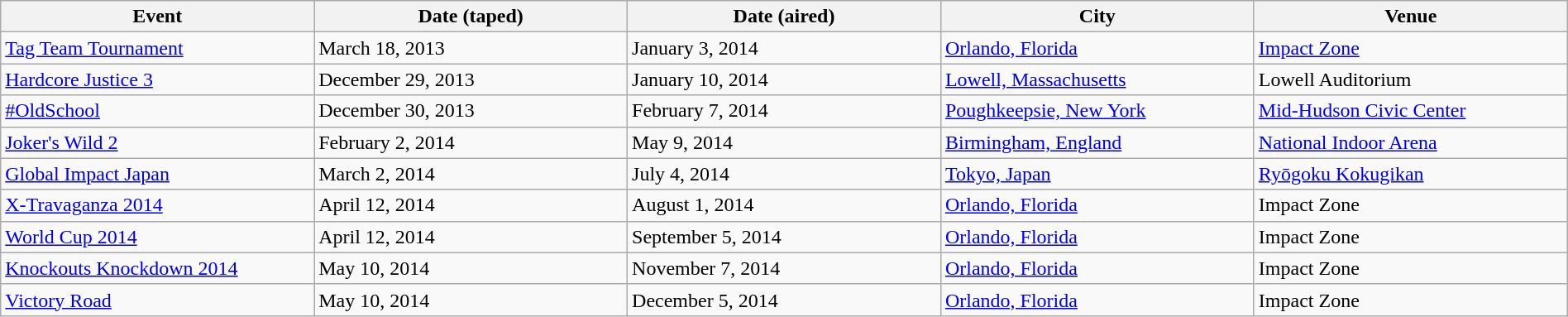<table class="wikitable sortable" width="100%" style="align: center">
<tr>
<th width=20%>Event</th>
<th width=20%>Date (taped)</th>
<th width=20%>Date (aired)</th>
<th width=20%>City</th>
<th width=20%>Venue</th>
</tr>
<tr>
<td><a href='#'>Tag Team Tournament</a></td>
<td>March 18, 2013</td>
<td>January 3, 2014</td>
<td><a href='#'>Orlando, Florida</a></td>
<td><a href='#'>Impact Zone</a></td>
</tr>
<tr>
<td><a href='#'>Hardcore Justice 3</a></td>
<td>December 29, 2013</td>
<td>January 10, 2014</td>
<td><a href='#'>Lowell, Massachusetts</a></td>
<td>Lowell Auditorium</td>
</tr>
<tr>
<td><a href='#'>#OldSchool</a></td>
<td>December 30, 2013</td>
<td>February 7, 2014</td>
<td><a href='#'>Poughkeepsie, New York</a></td>
<td><a href='#'>Mid-Hudson Civic Center</a></td>
</tr>
<tr>
<td><a href='#'>Joker's Wild 2</a></td>
<td>February 2, 2014</td>
<td>May 9, 2014</td>
<td><a href='#'>Birmingham, England</a></td>
<td><a href='#'>National Indoor Arena</a></td>
</tr>
<tr>
<td><a href='#'>Global Impact Japan</a></td>
<td>March 2, 2014</td>
<td>July 4, 2014</td>
<td><a href='#'>Tokyo, Japan</a></td>
<td><a href='#'>Ryōgoku Kokugikan</a></td>
</tr>
<tr>
<td><a href='#'>X-Travaganza 2014</a></td>
<td>April 12, 2014</td>
<td>August 1, 2014</td>
<td><a href='#'>Orlando, Florida</a></td>
<td>Impact Zone</td>
</tr>
<tr>
<td><a href='#'>World Cup 2014</a></td>
<td>April 12, 2014</td>
<td>September 5, 2014</td>
<td><a href='#'>Orlando, Florida</a></td>
<td>Impact Zone</td>
</tr>
<tr>
<td><a href='#'>Knockouts Knockdown 2014</a></td>
<td>May 10, 2014</td>
<td>November 7, 2014</td>
<td><a href='#'>Orlando, Florida</a></td>
<td>Impact Zone</td>
</tr>
<tr>
<td><a href='#'>Victory Road</a></td>
<td>May 10, 2014</td>
<td>December 5, 2014</td>
<td><a href='#'>Orlando, Florida</a></td>
<td>Impact Zone</td>
</tr>
</table>
